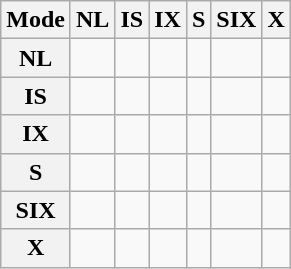<table class="wikitable">
<tr>
<th>Mode</th>
<th>NL</th>
<th>IS</th>
<th>IX</th>
<th>S</th>
<th>SIX</th>
<th>X</th>
</tr>
<tr>
<th>NL</th>
<td></td>
<td></td>
<td></td>
<td></td>
<td></td>
<td></td>
</tr>
<tr>
<th>IS</th>
<td></td>
<td></td>
<td></td>
<td></td>
<td></td>
<td></td>
</tr>
<tr>
<th>IX</th>
<td></td>
<td></td>
<td></td>
<td></td>
<td></td>
<td></td>
</tr>
<tr>
<th>S</th>
<td></td>
<td></td>
<td></td>
<td></td>
<td></td>
<td></td>
</tr>
<tr>
<th>SIX</th>
<td></td>
<td></td>
<td></td>
<td></td>
<td></td>
<td></td>
</tr>
<tr>
<th>X</th>
<td></td>
<td></td>
<td></td>
<td></td>
<td></td>
<td></td>
</tr>
</table>
